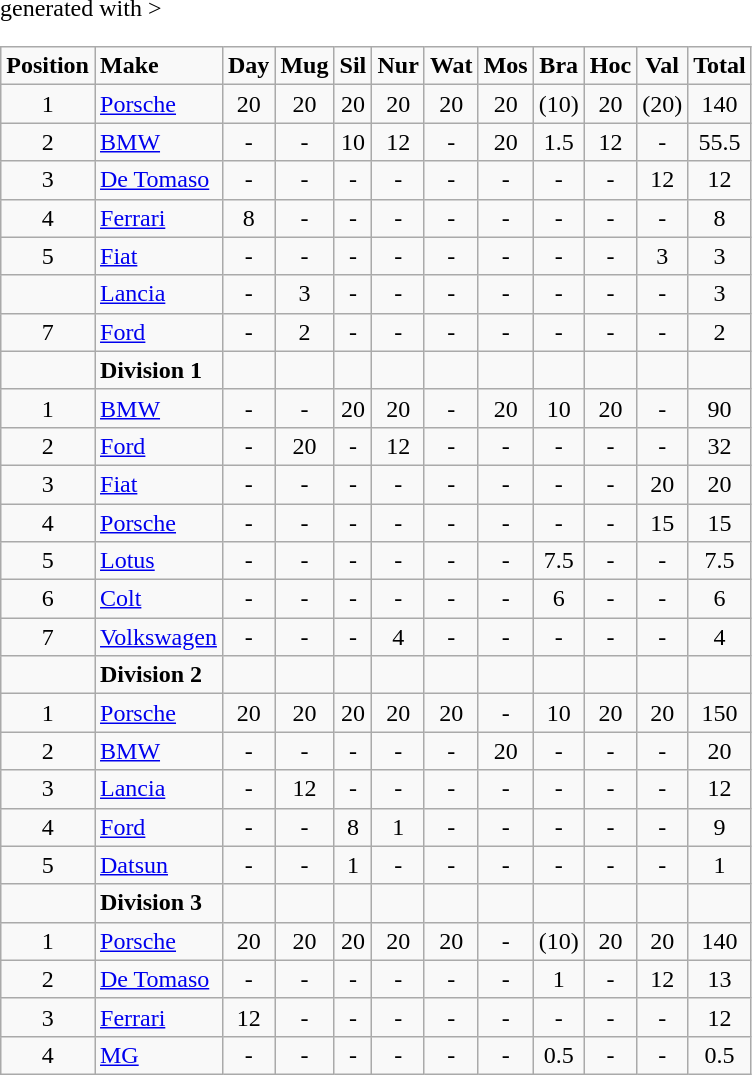<table class="wikitable" <hiddentext>generated with >
<tr style="font-weight:bold">
<td width="44" height="14" align="center">Position </td>
<td width="58">Make </td>
<td width="23" align="center">Day </td>
<td width="26" align="center">Mug </td>
<td width="18" align="center">Sil </td>
<td width="22" align="center">Nur </td>
<td width="24" align="center">Wat </td>
<td width="24" align="center">Mos </td>
<td width="22" align="center">Bra </td>
<td width="23" align="center">Hoc </td>
<td width="21" align="center">Val </td>
<td width="29" align="center">Total </td>
</tr>
<tr>
<td height="14" align="center">1</td>
<td><a href='#'>Porsche</a></td>
<td align="center">20</td>
<td align="center">20</td>
<td align="center">20</td>
<td align="center">20</td>
<td align="center">20</td>
<td align="center">20</td>
<td align="center">(10)</td>
<td align="center">20</td>
<td align="center">(20)</td>
<td align="center">140</td>
</tr>
<tr>
<td height="14" align="center">2</td>
<td><a href='#'>BMW</a></td>
<td align="center">-</td>
<td align="center">-</td>
<td align="center">10</td>
<td align="center">12</td>
<td align="center">-</td>
<td align="center">20</td>
<td align="center">1.5</td>
<td align="center">12</td>
<td align="center">-</td>
<td align="center">55.5</td>
</tr>
<tr>
<td height="14" align="center">3</td>
<td><a href='#'>De Tomaso</a></td>
<td align="center">-</td>
<td align="center">-</td>
<td align="center">-</td>
<td align="center">-</td>
<td align="center">-</td>
<td align="center">-</td>
<td align="center">-</td>
<td align="center">-</td>
<td align="center">12</td>
<td align="center">12</td>
</tr>
<tr>
<td height="14" align="center">4</td>
<td><a href='#'>Ferrari</a></td>
<td align="center">8</td>
<td align="center">-</td>
<td align="center">-</td>
<td align="center">-</td>
<td align="center">-</td>
<td align="center">-</td>
<td align="center">-</td>
<td align="center">-</td>
<td align="center">-</td>
<td align="center">8</td>
</tr>
<tr>
<td height="14" align="center">5</td>
<td><a href='#'>Fiat</a></td>
<td align="center">-</td>
<td align="center">-</td>
<td align="center">-</td>
<td align="center">-</td>
<td align="center">-</td>
<td align="center">-</td>
<td align="center">-</td>
<td align="center">-</td>
<td align="center">3</td>
<td align="center">3</td>
</tr>
<tr>
<td height="14" align="center"> </td>
<td><a href='#'>Lancia</a></td>
<td align="center">-</td>
<td align="center">3</td>
<td align="center">-</td>
<td align="center">-</td>
<td align="center">-</td>
<td align="center">-</td>
<td align="center">-</td>
<td align="center">-</td>
<td align="center">-</td>
<td align="center">3</td>
</tr>
<tr>
<td height="14" align="center">7</td>
<td><a href='#'>Ford</a></td>
<td align="center">-</td>
<td align="center">2</td>
<td align="center">-</td>
<td align="center">-</td>
<td align="center">-</td>
<td align="center">-</td>
<td align="center">-</td>
<td align="center">-</td>
<td align="center">-</td>
<td align="center">2</td>
</tr>
<tr>
<td height="14" align="center"> </td>
<td style="font-weight:bold">Division 1</td>
<td align="center"> </td>
<td align="center"> </td>
<td align="center"> </td>
<td align="center"> </td>
<td align="center"> </td>
<td align="center"> </td>
<td align="center"> </td>
<td align="center"> </td>
<td align="center"> </td>
<td align="center"> </td>
</tr>
<tr>
<td height="14" align="center">1</td>
<td><a href='#'>BMW</a></td>
<td align="center">-</td>
<td align="center">-</td>
<td align="center">20</td>
<td align="center">20</td>
<td align="center">-</td>
<td align="center">20</td>
<td align="center">10</td>
<td align="center">20</td>
<td align="center">-</td>
<td align="center">90</td>
</tr>
<tr>
<td height="14" align="center">2</td>
<td><a href='#'>Ford</a></td>
<td align="center">-</td>
<td align="center">20</td>
<td align="center">-</td>
<td align="center">12</td>
<td align="center">-</td>
<td align="center">-</td>
<td align="center">-</td>
<td align="center">-</td>
<td align="center">-</td>
<td align="center">32</td>
</tr>
<tr>
<td height="14" align="center">3</td>
<td><a href='#'>Fiat</a></td>
<td align="center">-</td>
<td align="center">-</td>
<td align="center">-</td>
<td align="center">-</td>
<td align="center">-</td>
<td align="center">-</td>
<td align="center">-</td>
<td align="center">-</td>
<td align="center">20</td>
<td align="center">20</td>
</tr>
<tr>
<td height="14" align="center">4</td>
<td><a href='#'>Porsche</a></td>
<td align="center">-</td>
<td align="center">-</td>
<td align="center">-</td>
<td align="center">-</td>
<td align="center">-</td>
<td align="center">-</td>
<td align="center">-</td>
<td align="center">-</td>
<td align="center">15</td>
<td align="center">15</td>
</tr>
<tr>
<td height="14" align="center">5</td>
<td><a href='#'>Lotus</a></td>
<td align="center">-</td>
<td align="center">-</td>
<td align="center">-</td>
<td align="center">-</td>
<td align="center">-</td>
<td align="center">-</td>
<td align="center">7.5</td>
<td align="center">-</td>
<td align="center">-</td>
<td align="center">7.5</td>
</tr>
<tr>
<td height="14" align="center">6</td>
<td><a href='#'>Colt</a></td>
<td align="center">-</td>
<td align="center">-</td>
<td align="center">-</td>
<td align="center">-</td>
<td align="center">-</td>
<td align="center">-</td>
<td align="center">6</td>
<td align="center">-</td>
<td align="center">-</td>
<td align="center">6</td>
</tr>
<tr>
<td height="14" align="center">7</td>
<td><a href='#'>Volkswagen</a></td>
<td align="center">-</td>
<td align="center">-</td>
<td align="center">-</td>
<td align="center">4</td>
<td align="center">-</td>
<td align="center">-</td>
<td align="center">-</td>
<td align="center">-</td>
<td align="center">-</td>
<td align="center">4</td>
</tr>
<tr>
<td height="14" align="center"> </td>
<td style="font-weight:bold">Division 2</td>
<td align="center"> </td>
<td align="center"> </td>
<td align="center"> </td>
<td align="center"> </td>
<td align="center"> </td>
<td align="center"> </td>
<td align="center"> </td>
<td align="center"> </td>
<td align="center"> </td>
<td align="center"> </td>
</tr>
<tr>
<td height="14" align="center">1</td>
<td><a href='#'>Porsche</a></td>
<td align="center">20</td>
<td align="center">20</td>
<td align="center">20</td>
<td align="center">20</td>
<td align="center">20</td>
<td align="center">-</td>
<td align="center">10</td>
<td align="center">20</td>
<td align="center">20</td>
<td align="center">150</td>
</tr>
<tr>
<td height="14" align="center">2</td>
<td><a href='#'>BMW</a></td>
<td align="center">-</td>
<td align="center">-</td>
<td align="center">-</td>
<td align="center">-</td>
<td align="center">-</td>
<td align="center">20</td>
<td align="center">-</td>
<td align="center">-</td>
<td align="center">-</td>
<td align="center">20</td>
</tr>
<tr>
<td height="14" align="center">3</td>
<td><a href='#'>Lancia</a></td>
<td align="center">-</td>
<td align="center">12</td>
<td align="center">-</td>
<td align="center">-</td>
<td align="center">-</td>
<td align="center">-</td>
<td align="center">-</td>
<td align="center">-</td>
<td align="center">-</td>
<td align="center">12</td>
</tr>
<tr>
<td height="14" align="center">4</td>
<td><a href='#'>Ford</a></td>
<td align="center">-</td>
<td align="center">-</td>
<td align="center">8</td>
<td align="center">1</td>
<td align="center">-</td>
<td align="center">-</td>
<td align="center">-</td>
<td align="center">-</td>
<td align="center">-</td>
<td align="center">9</td>
</tr>
<tr>
<td height="14" align="center">5</td>
<td><a href='#'>Datsun</a></td>
<td align="center">-</td>
<td align="center">-</td>
<td align="center">1</td>
<td align="center">-</td>
<td align="center">-</td>
<td align="center">-</td>
<td align="center">-</td>
<td align="center">-</td>
<td align="center">-</td>
<td align="center">1</td>
</tr>
<tr>
<td height="14" align="center"> </td>
<td style="font-weight:bold">Division 3</td>
<td align="center"> </td>
<td align="center"> </td>
<td align="center"> </td>
<td align="center"> </td>
<td align="center"> </td>
<td align="center"> </td>
<td align="center"> </td>
<td align="center"> </td>
<td align="center"> </td>
<td align="center"> </td>
</tr>
<tr>
<td height="14" align="center">1</td>
<td><a href='#'>Porsche</a></td>
<td align="center">20</td>
<td align="center">20</td>
<td align="center">20</td>
<td align="center">20</td>
<td align="center">20</td>
<td align="center">-</td>
<td align="center">(10)</td>
<td align="center">20</td>
<td align="center">20</td>
<td align="center">140</td>
</tr>
<tr>
<td height="14" align="center">2</td>
<td><a href='#'>De Tomaso</a></td>
<td align="center">-</td>
<td align="center">-</td>
<td align="center">-</td>
<td align="center">-</td>
<td align="center">-</td>
<td align="center">-</td>
<td align="center">1</td>
<td align="center">-</td>
<td align="center">12</td>
<td align="center">13</td>
</tr>
<tr>
<td height="14" align="center">3</td>
<td><a href='#'>Ferrari</a></td>
<td align="center">12</td>
<td align="center">-</td>
<td align="center">-</td>
<td align="center">-</td>
<td align="center">-</td>
<td align="center">-</td>
<td align="center">-</td>
<td align="center">-</td>
<td align="center">-</td>
<td align="center">12</td>
</tr>
<tr>
<td height="14" align="center">4</td>
<td><a href='#'>MG</a></td>
<td align="center">-</td>
<td align="center">-</td>
<td align="center">-</td>
<td align="center">-</td>
<td align="center">-</td>
<td align="center">-</td>
<td align="center">0.5</td>
<td align="center">-</td>
<td align="center">-</td>
<td align="center">0.5</td>
</tr>
</table>
